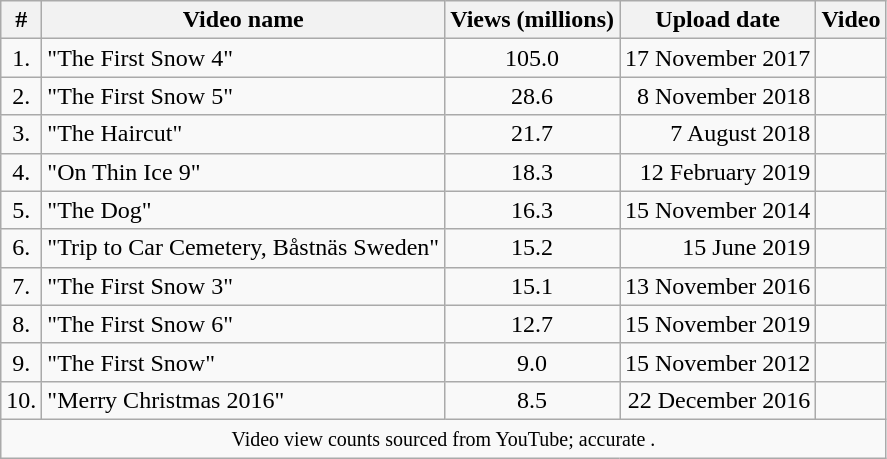<table class="wikitable sortable">
<tr>
<th align="center">#</th>
<th>Video name</th>
<th>Views (millions)</th>
<th align="center" data-sort-type="date">Upload date</th>
<th class="unsortable">Video</th>
</tr>
<tr>
<td align="center">1.</td>
<td>"The First Snow 4"</td>
<td align="center">105.0</td>
<td align="right">17 November 2017</td>
<td align="center"></td>
</tr>
<tr>
<td align="center">2.</td>
<td>"The First Snow 5"</td>
<td align="center">28.6</td>
<td align="right">8 November 2018</td>
<td align="center"></td>
</tr>
<tr>
<td align="center">3.</td>
<td>"The Haircut"</td>
<td align="center">21.7</td>
<td align="right">7 August 2018</td>
<td align="center"></td>
</tr>
<tr>
<td align="center">4.</td>
<td>"On Thin Ice 9"</td>
<td align="center">18.3</td>
<td align="right">12 February 2019</td>
<td align="center"></td>
</tr>
<tr>
<td align="center">5.</td>
<td>"The Dog"</td>
<td align="center">16.3</td>
<td align="right">15 November 2014</td>
<td align="center"></td>
</tr>
<tr>
<td align="center">6.</td>
<td>"Trip to Car Cemetery, Båstnäs Sweden"</td>
<td align="center">15.2</td>
<td align="right">15 June 2019</td>
<td align="center"></td>
</tr>
<tr>
<td align="center">7.</td>
<td>"The First Snow 3"</td>
<td align="center">15.1</td>
<td align="right">13 November 2016</td>
<td align="center"></td>
</tr>
<tr>
<td align="center">8.</td>
<td>"The First Snow 6"</td>
<td align="center">12.7</td>
<td align="right">15 November 2019</td>
<td align="center"></td>
</tr>
<tr>
<td align="center">9.</td>
<td>"The First Snow"</td>
<td align="center">9.0</td>
<td align="right">15 November 2012</td>
<td align="center"></td>
</tr>
<tr>
<td align="center">10.</td>
<td>"Merry Christmas 2016"</td>
<td align="center">8.5</td>
<td align="right">22 December 2016</td>
<td align="center"></td>
</tr>
<tr class="sortbottom">
<td colspan="7" align="center"><small>Video view counts sourced from YouTube; accurate .</small></td>
</tr>
</table>
